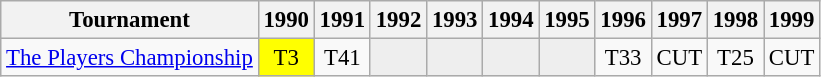<table class="wikitable" style="font-size:95%;text-align:center;">
<tr>
<th>Tournament</th>
<th>1990</th>
<th>1991</th>
<th>1992</th>
<th>1993</th>
<th>1994</th>
<th>1995</th>
<th>1996</th>
<th>1997</th>
<th>1998</th>
<th>1999</th>
</tr>
<tr>
<td align=left><a href='#'>The Players Championship</a></td>
<td style="background:yellow;">T3</td>
<td>T41</td>
<td style="background:#eeeeee;"></td>
<td style="background:#eeeeee;"></td>
<td style="background:#eeeeee;"></td>
<td style="background:#eeeeee;"></td>
<td>T33</td>
<td>CUT</td>
<td>T25</td>
<td>CUT</td>
</tr>
</table>
